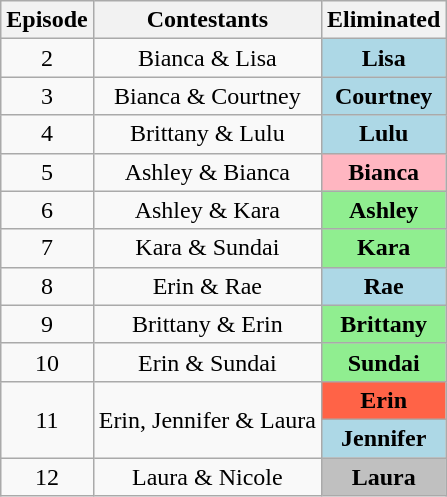<table class="wikitable" border="2" style="text-align:center">
<tr>
<th>Episode</th>
<th>Contestants</th>
<th>Eliminated</th>
</tr>
<tr>
<td>2</td>
<td>Bianca & Lisa</td>
<td style="background:lightblue"><strong>Lisa</strong></td>
</tr>
<tr>
<td>3</td>
<td>Bianca & Courtney</td>
<td style="background:lightblue"><strong>Courtney</strong></td>
</tr>
<tr>
<td>4</td>
<td>Brittany & Lulu</td>
<td style="background:lightblue"><strong>Lulu</strong></td>
</tr>
<tr>
<td>5</td>
<td>Ashley & Bianca</td>
<td style="background:lightpink"><strong>Bianca</strong></td>
</tr>
<tr>
<td>6</td>
<td>Ashley & Kara</td>
<td style="background:lightgreen"><strong>Ashley</strong></td>
</tr>
<tr>
<td>7</td>
<td>Kara & Sundai</td>
<td style="background:lightgreen"><strong>Kara</strong></td>
</tr>
<tr>
<td>8</td>
<td>Erin & Rae</td>
<td style="background:lightblue"><strong>Rae</strong></td>
</tr>
<tr>
<td>9</td>
<td>Brittany & Erin</td>
<td style="background:lightgreen"><strong>Brittany</strong></td>
</tr>
<tr>
<td>10</td>
<td>Erin & Sundai</td>
<td style="background:lightgreen"><strong>Sundai</strong></td>
</tr>
<tr>
<td rowspan="2">11</td>
<td rowspan="2">Erin, Jennifer & Laura</td>
<td style="background:tomato"><strong>Erin</strong></td>
</tr>
<tr>
<td style="background:lightblue"><strong>Jennifer</strong></td>
</tr>
<tr>
<td>12</td>
<td>Laura & Nicole</td>
<td style="background:silver"><strong>Laura</strong></td>
</tr>
</table>
